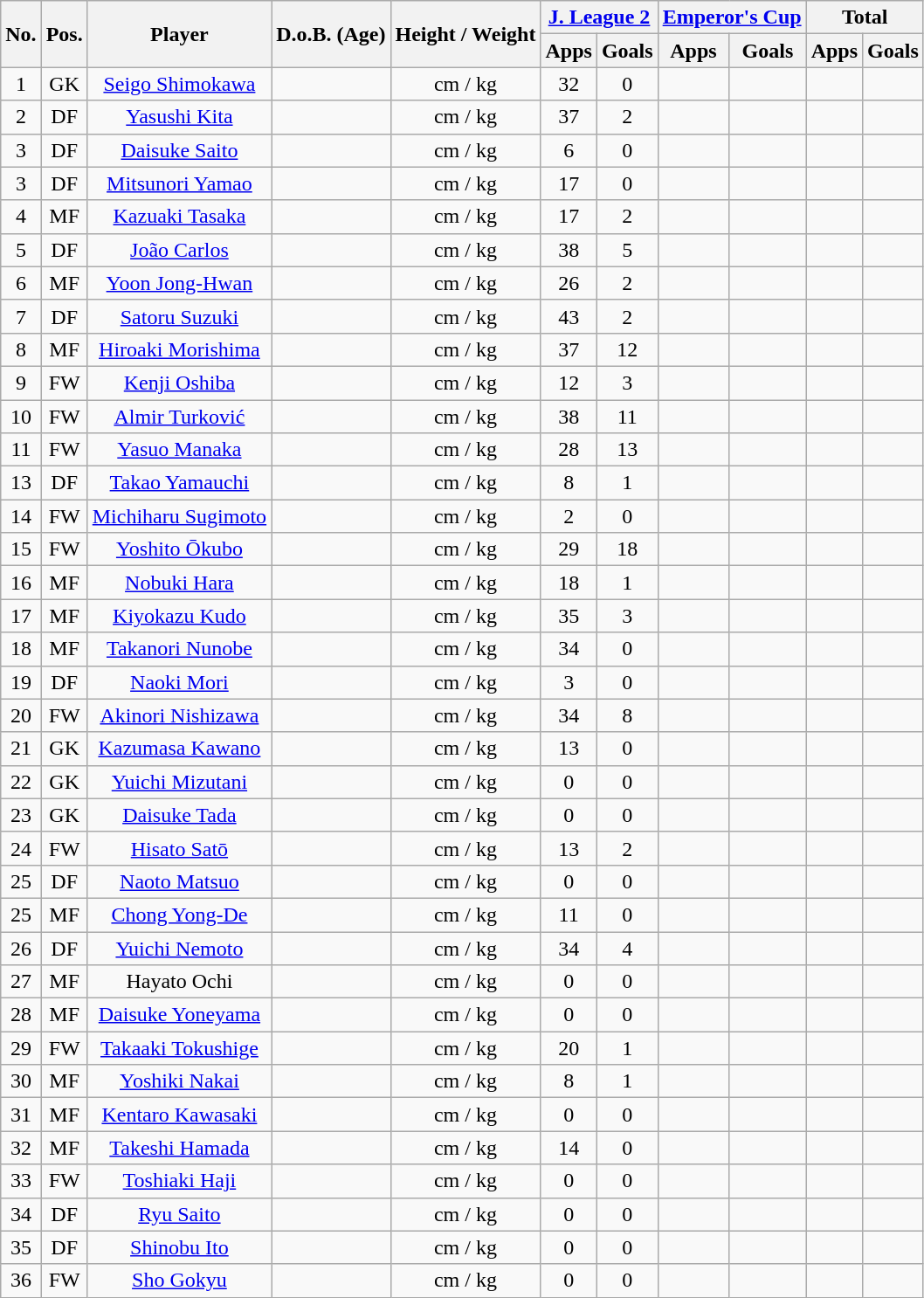<table class="wikitable" style="text-align:center;">
<tr>
<th rowspan="2">No.</th>
<th rowspan="2">Pos.</th>
<th rowspan="2">Player</th>
<th rowspan="2">D.o.B. (Age)</th>
<th rowspan="2">Height / Weight</th>
<th colspan="2"><a href='#'>J. League 2</a></th>
<th colspan="2"><a href='#'>Emperor's Cup</a></th>
<th colspan="2">Total</th>
</tr>
<tr>
<th>Apps</th>
<th>Goals</th>
<th>Apps</th>
<th>Goals</th>
<th>Apps</th>
<th>Goals</th>
</tr>
<tr>
<td>1</td>
<td>GK</td>
<td><a href='#'>Seigo Shimokawa</a></td>
<td></td>
<td>cm / kg</td>
<td>32</td>
<td>0</td>
<td></td>
<td></td>
<td></td>
<td></td>
</tr>
<tr>
<td>2</td>
<td>DF</td>
<td><a href='#'>Yasushi Kita</a></td>
<td></td>
<td>cm / kg</td>
<td>37</td>
<td>2</td>
<td></td>
<td></td>
<td></td>
<td></td>
</tr>
<tr>
<td>3</td>
<td>DF</td>
<td><a href='#'>Daisuke Saito</a></td>
<td></td>
<td>cm / kg</td>
<td>6</td>
<td>0</td>
<td></td>
<td></td>
<td></td>
<td></td>
</tr>
<tr>
<td>3</td>
<td>DF</td>
<td><a href='#'>Mitsunori Yamao</a></td>
<td></td>
<td>cm / kg</td>
<td>17</td>
<td>0</td>
<td></td>
<td></td>
<td></td>
<td></td>
</tr>
<tr>
<td>4</td>
<td>MF</td>
<td><a href='#'>Kazuaki Tasaka</a></td>
<td></td>
<td>cm / kg</td>
<td>17</td>
<td>2</td>
<td></td>
<td></td>
<td></td>
<td></td>
</tr>
<tr>
<td>5</td>
<td>DF</td>
<td><a href='#'>João Carlos</a></td>
<td></td>
<td>cm / kg</td>
<td>38</td>
<td>5</td>
<td></td>
<td></td>
<td></td>
<td></td>
</tr>
<tr>
<td>6</td>
<td>MF</td>
<td><a href='#'>Yoon Jong-Hwan</a></td>
<td></td>
<td>cm / kg</td>
<td>26</td>
<td>2</td>
<td></td>
<td></td>
<td></td>
<td></td>
</tr>
<tr>
<td>7</td>
<td>DF</td>
<td><a href='#'>Satoru Suzuki</a></td>
<td></td>
<td>cm / kg</td>
<td>43</td>
<td>2</td>
<td></td>
<td></td>
<td></td>
<td></td>
</tr>
<tr>
<td>8</td>
<td>MF</td>
<td><a href='#'>Hiroaki Morishima</a></td>
<td></td>
<td>cm / kg</td>
<td>37</td>
<td>12</td>
<td></td>
<td></td>
<td></td>
<td></td>
</tr>
<tr>
<td>9</td>
<td>FW</td>
<td><a href='#'>Kenji Oshiba</a></td>
<td></td>
<td>cm / kg</td>
<td>12</td>
<td>3</td>
<td></td>
<td></td>
<td></td>
<td></td>
</tr>
<tr>
<td>10</td>
<td>FW</td>
<td><a href='#'>Almir Turković</a></td>
<td></td>
<td>cm / kg</td>
<td>38</td>
<td>11</td>
<td></td>
<td></td>
<td></td>
<td></td>
</tr>
<tr>
<td>11</td>
<td>FW</td>
<td><a href='#'>Yasuo Manaka</a></td>
<td></td>
<td>cm / kg</td>
<td>28</td>
<td>13</td>
<td></td>
<td></td>
<td></td>
<td></td>
</tr>
<tr>
<td>13</td>
<td>DF</td>
<td><a href='#'>Takao Yamauchi</a></td>
<td></td>
<td>cm / kg</td>
<td>8</td>
<td>1</td>
<td></td>
<td></td>
<td></td>
<td></td>
</tr>
<tr>
<td>14</td>
<td>FW</td>
<td><a href='#'>Michiharu Sugimoto</a></td>
<td></td>
<td>cm / kg</td>
<td>2</td>
<td>0</td>
<td></td>
<td></td>
<td></td>
<td></td>
</tr>
<tr>
<td>15</td>
<td>FW</td>
<td><a href='#'>Yoshito Ōkubo</a></td>
<td></td>
<td>cm / kg</td>
<td>29</td>
<td>18</td>
<td></td>
<td></td>
<td></td>
<td></td>
</tr>
<tr>
<td>16</td>
<td>MF</td>
<td><a href='#'>Nobuki Hara</a></td>
<td></td>
<td>cm / kg</td>
<td>18</td>
<td>1</td>
<td></td>
<td></td>
<td></td>
<td></td>
</tr>
<tr>
<td>17</td>
<td>MF</td>
<td><a href='#'>Kiyokazu Kudo</a></td>
<td></td>
<td>cm / kg</td>
<td>35</td>
<td>3</td>
<td></td>
<td></td>
<td></td>
<td></td>
</tr>
<tr>
<td>18</td>
<td>MF</td>
<td><a href='#'>Takanori Nunobe</a></td>
<td></td>
<td>cm / kg</td>
<td>34</td>
<td>0</td>
<td></td>
<td></td>
<td></td>
<td></td>
</tr>
<tr>
<td>19</td>
<td>DF</td>
<td><a href='#'>Naoki Mori</a></td>
<td></td>
<td>cm / kg</td>
<td>3</td>
<td>0</td>
<td></td>
<td></td>
<td></td>
<td></td>
</tr>
<tr>
<td>20</td>
<td>FW</td>
<td><a href='#'>Akinori Nishizawa</a></td>
<td></td>
<td>cm / kg</td>
<td>34</td>
<td>8</td>
<td></td>
<td></td>
<td></td>
<td></td>
</tr>
<tr>
<td>21</td>
<td>GK</td>
<td><a href='#'>Kazumasa Kawano</a></td>
<td></td>
<td>cm / kg</td>
<td>13</td>
<td>0</td>
<td></td>
<td></td>
<td></td>
<td></td>
</tr>
<tr>
<td>22</td>
<td>GK</td>
<td><a href='#'>Yuichi Mizutani</a></td>
<td></td>
<td>cm / kg</td>
<td>0</td>
<td>0</td>
<td></td>
<td></td>
<td></td>
<td></td>
</tr>
<tr>
<td>23</td>
<td>GK</td>
<td><a href='#'>Daisuke Tada</a></td>
<td></td>
<td>cm / kg</td>
<td>0</td>
<td>0</td>
<td></td>
<td></td>
<td></td>
<td></td>
</tr>
<tr>
<td>24</td>
<td>FW</td>
<td><a href='#'>Hisato Satō</a></td>
<td></td>
<td>cm / kg</td>
<td>13</td>
<td>2</td>
<td></td>
<td></td>
<td></td>
<td></td>
</tr>
<tr>
<td>25</td>
<td>DF</td>
<td><a href='#'>Naoto Matsuo</a></td>
<td></td>
<td>cm / kg</td>
<td>0</td>
<td>0</td>
<td></td>
<td></td>
<td></td>
<td></td>
</tr>
<tr>
<td>25</td>
<td>MF</td>
<td><a href='#'>Chong Yong-De</a></td>
<td></td>
<td>cm / kg</td>
<td>11</td>
<td>0</td>
<td></td>
<td></td>
<td></td>
<td></td>
</tr>
<tr>
<td>26</td>
<td>DF</td>
<td><a href='#'>Yuichi Nemoto</a></td>
<td></td>
<td>cm / kg</td>
<td>34</td>
<td>4</td>
<td></td>
<td></td>
<td></td>
<td></td>
</tr>
<tr>
<td>27</td>
<td>MF</td>
<td>Hayato Ochi</td>
<td></td>
<td>cm / kg</td>
<td>0</td>
<td>0</td>
<td></td>
<td></td>
<td></td>
<td></td>
</tr>
<tr>
<td>28</td>
<td>MF</td>
<td><a href='#'>Daisuke Yoneyama</a></td>
<td></td>
<td>cm / kg</td>
<td>0</td>
<td>0</td>
<td></td>
<td></td>
<td></td>
<td></td>
</tr>
<tr>
<td>29</td>
<td>FW</td>
<td><a href='#'>Takaaki Tokushige</a></td>
<td></td>
<td>cm / kg</td>
<td>20</td>
<td>1</td>
<td></td>
<td></td>
<td></td>
<td></td>
</tr>
<tr>
<td>30</td>
<td>MF</td>
<td><a href='#'>Yoshiki Nakai</a></td>
<td></td>
<td>cm / kg</td>
<td>8</td>
<td>1</td>
<td></td>
<td></td>
<td></td>
<td></td>
</tr>
<tr>
<td>31</td>
<td>MF</td>
<td><a href='#'>Kentaro Kawasaki</a></td>
<td></td>
<td>cm / kg</td>
<td>0</td>
<td>0</td>
<td></td>
<td></td>
<td></td>
<td></td>
</tr>
<tr>
<td>32</td>
<td>MF</td>
<td><a href='#'>Takeshi Hamada</a></td>
<td></td>
<td>cm / kg</td>
<td>14</td>
<td>0</td>
<td></td>
<td></td>
<td></td>
<td></td>
</tr>
<tr>
<td>33</td>
<td>FW</td>
<td><a href='#'>Toshiaki Haji</a></td>
<td></td>
<td>cm / kg</td>
<td>0</td>
<td>0</td>
<td></td>
<td></td>
<td></td>
<td></td>
</tr>
<tr>
<td>34</td>
<td>DF</td>
<td><a href='#'>Ryu Saito</a></td>
<td></td>
<td>cm / kg</td>
<td>0</td>
<td>0</td>
<td></td>
<td></td>
<td></td>
<td></td>
</tr>
<tr>
<td>35</td>
<td>DF</td>
<td><a href='#'>Shinobu Ito</a></td>
<td></td>
<td>cm / kg</td>
<td>0</td>
<td>0</td>
<td></td>
<td></td>
<td></td>
<td></td>
</tr>
<tr>
<td>36</td>
<td>FW</td>
<td><a href='#'>Sho Gokyu</a></td>
<td></td>
<td>cm / kg</td>
<td>0</td>
<td>0</td>
<td></td>
<td></td>
<td></td>
<td></td>
</tr>
</table>
